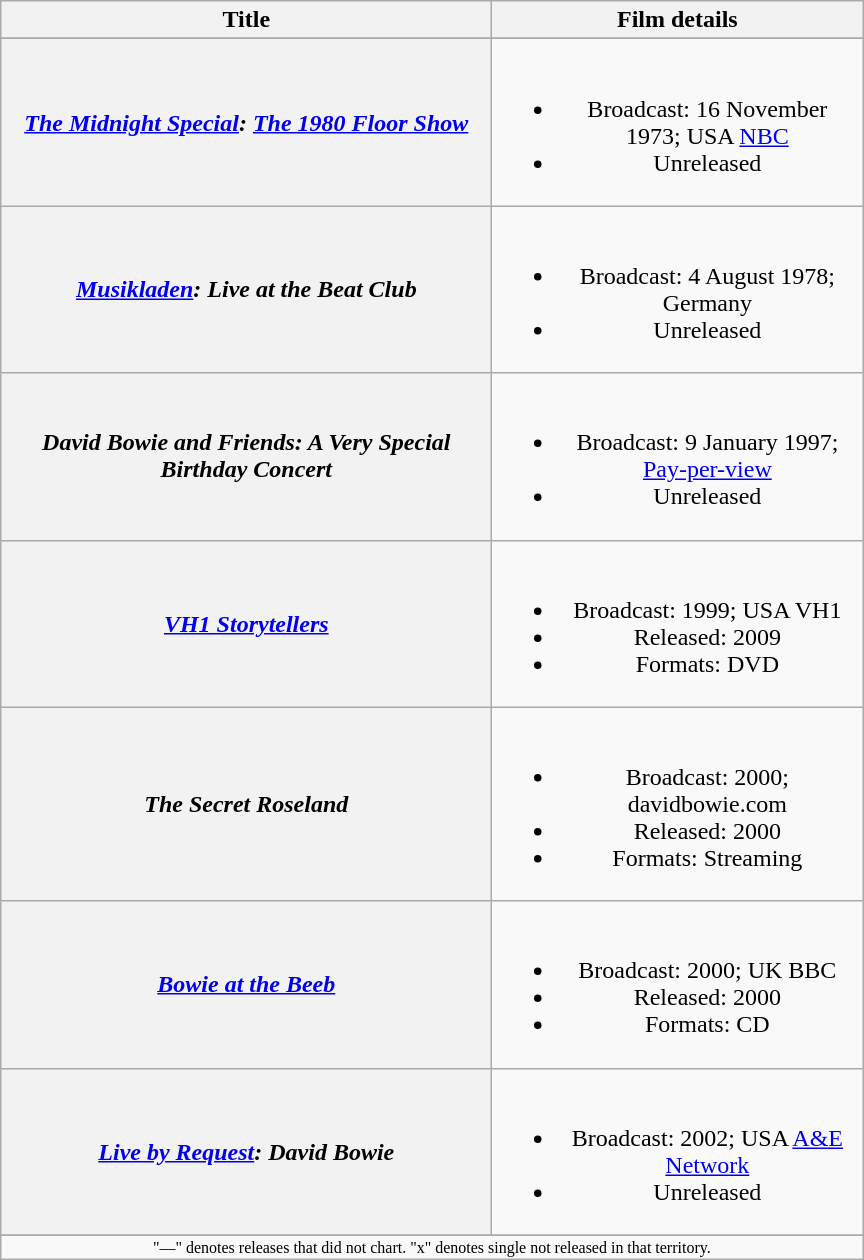<table class="wikitable plainrowheaders" style="text-align:center;">
<tr>
<th rowspan="1" scope="col" style="width:20em;">Title</th>
<th rowspan="1" scope="col" style="width:15em;">Film details</th>
</tr>
<tr>
</tr>
<tr>
<th scope="row"><em><a href='#'>The Midnight Special</a>: <a href='#'>The 1980 Floor Show</a></em></th>
<td><br><ul><li>Broadcast: 16 November 1973; USA <a href='#'>NBC</a></li><li>Unreleased</li></ul></td>
</tr>
<tr>
<th scope="row"><em><a href='#'>Musikladen</a>: Live at the Beat Club</em></th>
<td><br><ul><li>Broadcast: 4 August 1978; Germany</li><li>Unreleased</li></ul></td>
</tr>
<tr>
<th scope="row"><em>David Bowie and Friends: A Very Special Birthday Concert</em></th>
<td><br><ul><li>Broadcast: 9 January 1997; <a href='#'>Pay-per-view</a></li><li>Unreleased</li></ul></td>
</tr>
<tr>
<th scope="row"><em><a href='#'>VH1 Storytellers</a></em></th>
<td><br><ul><li>Broadcast: 1999; USA VH1</li><li>Released: 2009</li><li>Formats: DVD</li></ul></td>
</tr>
<tr>
<th scope="row"><em>The Secret Roseland</em></th>
<td><br><ul><li>Broadcast: 2000; davidbowie.com</li><li>Released: 2000</li><li>Formats: Streaming</li></ul></td>
</tr>
<tr>
<th scope="row"><em><a href='#'>Bowie at the Beeb</a></em></th>
<td><br><ul><li>Broadcast: 2000; UK BBC</li><li>Released: 2000</li><li>Formats: CD</li></ul></td>
</tr>
<tr>
<th scope="row"><em><a href='#'>Live by Request</a>: David Bowie</em></th>
<td><br><ul><li>Broadcast: 2002; USA <a href='#'>A&E Network</a></li><li>Unreleased</li></ul></td>
</tr>
<tr>
</tr>
<tr class="sortbottom">
<td colspan="2" style="text-align:center; font-size:8pt;">"—" denotes releases that did not chart. "x" denotes single not released in that territory.</td>
</tr>
</table>
